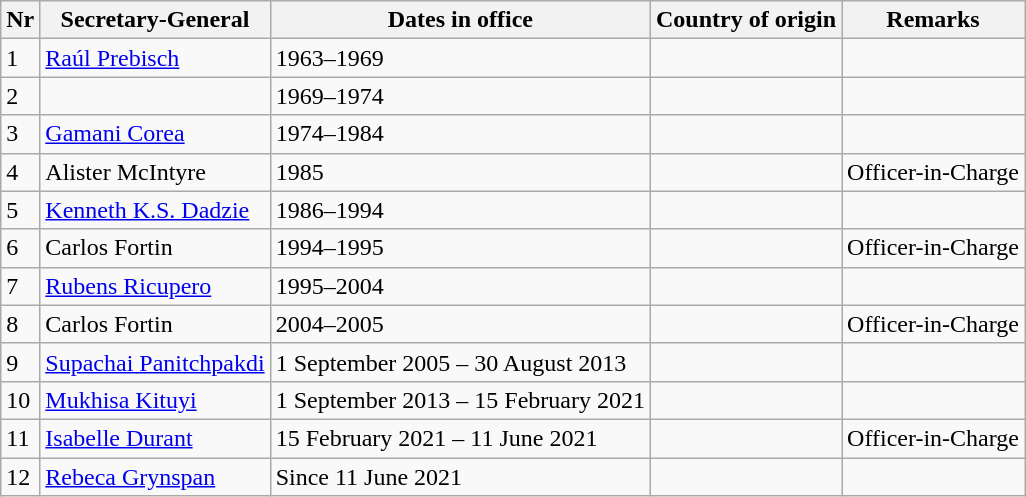<table class="wikitable">
<tr>
<th>Nr</th>
<th>Secretary-General</th>
<th>Dates in office</th>
<th>Country of origin</th>
<th>Remarks</th>
</tr>
<tr>
<td>1</td>
<td><a href='#'>Raúl Prebisch</a></td>
<td>1963–1969</td>
<td></td>
<td></td>
</tr>
<tr>
<td>2</td>
<td></td>
<td>1969–1974</td>
<td></td>
<td></td>
</tr>
<tr>
<td>3</td>
<td><a href='#'>Gamani Corea</a></td>
<td>1974–1984</td>
<td></td>
<td></td>
</tr>
<tr>
<td>4</td>
<td>Alister McIntyre</td>
<td>1985</td>
<td></td>
<td>Officer-in-Charge</td>
</tr>
<tr>
<td>5</td>
<td><a href='#'>Kenneth K.S. Dadzie</a></td>
<td>1986–1994</td>
<td></td>
<td></td>
</tr>
<tr>
<td>6</td>
<td>Carlos Fortin</td>
<td>1994–1995</td>
<td></td>
<td>Officer-in-Charge</td>
</tr>
<tr>
<td>7</td>
<td><a href='#'>Rubens Ricupero</a></td>
<td>1995–2004</td>
<td></td>
<td></td>
</tr>
<tr>
<td>8</td>
<td>Carlos Fortin</td>
<td>2004–2005</td>
<td></td>
<td>Officer-in-Charge</td>
</tr>
<tr>
<td>9</td>
<td><a href='#'>Supachai Panitchpakdi</a></td>
<td>1 September 2005 – 30 August 2013</td>
<td></td>
<td></td>
</tr>
<tr>
<td>10</td>
<td><a href='#'>Mukhisa Kituyi</a></td>
<td>1 September 2013 – 15 February 2021</td>
<td></td>
<td></td>
</tr>
<tr>
<td>11</td>
<td><a href='#'>Isabelle Durant</a></td>
<td>15 February 2021 – 11 June 2021</td>
<td></td>
<td>Officer-in-Charge</td>
</tr>
<tr>
<td>12</td>
<td><a href='#'>Rebeca Grynspan</a></td>
<td>Since 11 June 2021</td>
<td></td>
<td></td>
</tr>
</table>
